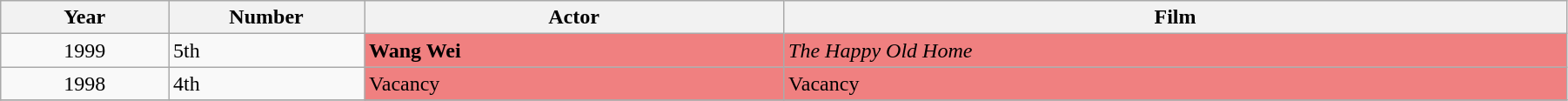<table class="wikitable" width="95%" align="center">
<tr>
<th width="6%">Year</th>
<th width="7%">Number</th>
<th width="15%">Actor</th>
<th width="28%">Film</th>
</tr>
<tr>
<td rowspan="1" style="text-align:center;">1999</td>
<td rowspan="1">5th</td>
<td style="background:#F08080;"><strong>Wang Wei</strong></td>
<td style="background:#F08080;"><em>The Happy Old Home</em></td>
</tr>
<tr>
<td rowspan="1" style="text-align:center;">1998</td>
<td rowspan="1">4th</td>
<td style="background:#F08080;">Vacancy</td>
<td style="background:#F08080;">Vacancy</td>
</tr>
<tr>
</tr>
</table>
